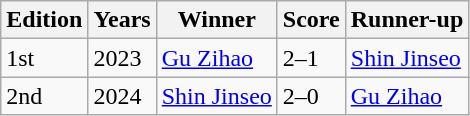<table class="wikitable" style="text-align: left;">
<tr>
<th>Edition</th>
<th>Years</th>
<th>Winner</th>
<th>Score</th>
<th>Runner-up</th>
</tr>
<tr>
<td>1st</td>
<td>2023</td>
<td> <a href='#'>Gu Zihao</a></td>
<td>2–1</td>
<td> <a href='#'>Shin Jinseo</a></td>
</tr>
<tr>
<td>2nd</td>
<td>2024</td>
<td> <a href='#'>Shin Jinseo</a></td>
<td>2–0</td>
<td> <a href='#'>Gu Zihao</a></td>
</tr>
</table>
